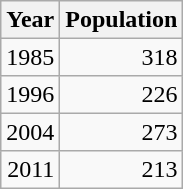<table class="wikitable" style="line-height:1.1em;">
<tr>
<th>Year</th>
<th>Population</th>
</tr>
<tr align="right">
<td>1985</td>
<td>318</td>
</tr>
<tr align="right">
<td>1996</td>
<td>226</td>
</tr>
<tr align="right">
<td>2004</td>
<td>273</td>
</tr>
<tr align="right">
<td>2011</td>
<td>213</td>
</tr>
</table>
